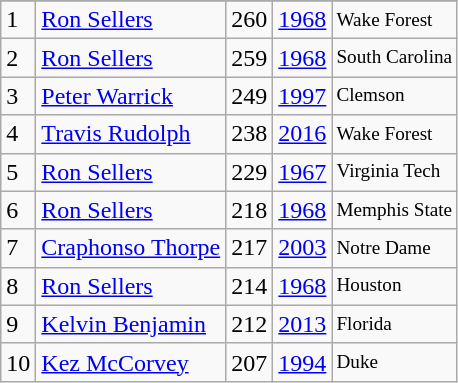<table class="wikitable">
<tr>
</tr>
<tr>
<td>1</td>
<td><a href='#'>Ron Sellers</a></td>
<td>260</td>
<td><a href='#'>1968</a></td>
<td style="font-size:80%;">Wake Forest</td>
</tr>
<tr>
<td>2</td>
<td><a href='#'>Ron Sellers</a></td>
<td>259</td>
<td><a href='#'>1968</a></td>
<td style="font-size:80%;">South Carolina</td>
</tr>
<tr>
<td>3</td>
<td><a href='#'>Peter Warrick</a></td>
<td>249</td>
<td><a href='#'>1997</a></td>
<td style="font-size:80%;">Clemson</td>
</tr>
<tr>
<td>4</td>
<td><a href='#'>Travis Rudolph</a></td>
<td>238</td>
<td><a href='#'>2016</a></td>
<td style="font-size:80%;">Wake Forest</td>
</tr>
<tr>
<td>5</td>
<td><a href='#'>Ron Sellers</a></td>
<td>229</td>
<td><a href='#'>1967</a></td>
<td style="font-size:80%;">Virginia Tech</td>
</tr>
<tr>
<td>6</td>
<td><a href='#'>Ron Sellers</a></td>
<td>218</td>
<td><a href='#'>1968</a></td>
<td style="font-size:80%;">Memphis State</td>
</tr>
<tr>
<td>7</td>
<td><a href='#'>Craphonso Thorpe</a></td>
<td>217</td>
<td><a href='#'>2003</a></td>
<td style="font-size:80%;">Notre Dame</td>
</tr>
<tr>
<td>8</td>
<td><a href='#'>Ron Sellers</a></td>
<td>214</td>
<td><a href='#'>1968</a></td>
<td style="font-size:80%;">Houston</td>
</tr>
<tr>
<td>9</td>
<td><a href='#'>Kelvin Benjamin</a></td>
<td>212</td>
<td><a href='#'>2013</a></td>
<td style="font-size:80%;">Florida</td>
</tr>
<tr>
<td>10</td>
<td><a href='#'>Kez McCorvey</a></td>
<td>207</td>
<td><a href='#'>1994</a></td>
<td style="font-size:80%;">Duke</td>
</tr>
</table>
